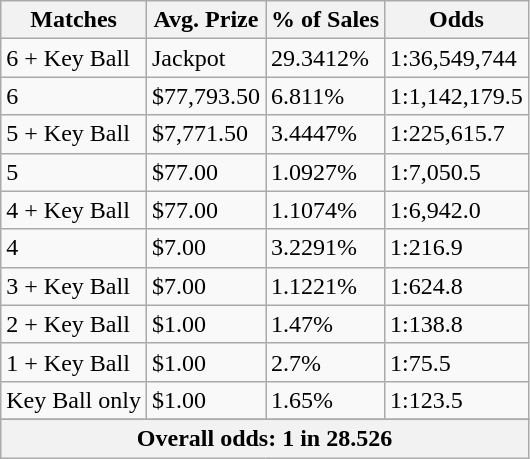<table class="wikitable">
<tr>
<th>Matches</th>
<th>Avg. Prize</th>
<th>% of Sales</th>
<th>Odds</th>
</tr>
<tr>
<td>6 + Key Ball</td>
<td>Jackpot</td>
<td>29.3412%</td>
<td>1:36,549,744</td>
</tr>
<tr>
<td>6</td>
<td>$77,793.50</td>
<td>6.811%</td>
<td>1:1,142,179.5</td>
</tr>
<tr>
<td>5 + Key Ball</td>
<td>$7,771.50</td>
<td>3.4447%</td>
<td>1:225,615.7</td>
</tr>
<tr>
<td>5</td>
<td>$77.00</td>
<td>1.0927%</td>
<td>1:7,050.5</td>
</tr>
<tr>
<td>4 + Key Ball</td>
<td>$77.00</td>
<td>1.1074%</td>
<td>1:6,942.0</td>
</tr>
<tr>
<td>4</td>
<td>$7.00</td>
<td>3.2291%</td>
<td>1:216.9</td>
</tr>
<tr>
<td>3 + Key Ball</td>
<td>$7.00</td>
<td>1.1221%</td>
<td>1:624.8</td>
</tr>
<tr>
<td>2 + Key Ball</td>
<td>$1.00</td>
<td>1.47%</td>
<td>1:138.8</td>
</tr>
<tr>
<td>1 + Key Ball</td>
<td>$1.00</td>
<td>2.7%</td>
<td>1:75.5</td>
</tr>
<tr>
<td>Key Ball only</td>
<td>$1.00</td>
<td>1.65%</td>
<td>1:123.5</td>
</tr>
<tr>
</tr>
<tr>
<th colspan="4">Overall odds: 1 in 28.526</th>
</tr>
</table>
